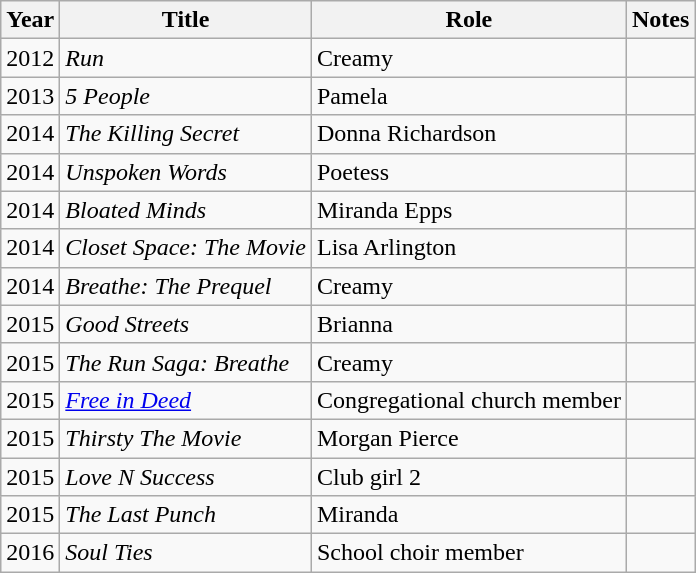<table class="wikitable sortable">
<tr>
<th>Year</th>
<th>Title</th>
<th>Role</th>
<th>Notes</th>
</tr>
<tr>
<td>2012</td>
<td><em>Run</em></td>
<td>Creamy</td>
<td></td>
</tr>
<tr>
<td>2013</td>
<td><em>5 People</em></td>
<td>Pamela</td>
<td></td>
</tr>
<tr>
<td>2014</td>
<td><em>The Killing Secret</em></td>
<td>Donna Richardson</td>
<td></td>
</tr>
<tr>
<td>2014</td>
<td><em>Unspoken Words</em></td>
<td>Poetess</td>
<td></td>
</tr>
<tr>
<td>2014</td>
<td><em>Bloated Minds</em></td>
<td>Miranda Epps</td>
<td></td>
</tr>
<tr>
<td>2014</td>
<td><em>Closet Space: The Movie</em></td>
<td>Lisa Arlington</td>
<td></td>
</tr>
<tr>
<td>2014</td>
<td><em>Breathe: The Prequel</em></td>
<td>Creamy</td>
<td></td>
</tr>
<tr>
<td>2015</td>
<td><em>Good Streets</em></td>
<td>Brianna</td>
<td></td>
</tr>
<tr>
<td>2015</td>
<td><em>The Run Saga: Breathe</em></td>
<td>Creamy</td>
<td></td>
</tr>
<tr>
<td>2015</td>
<td><em><a href='#'>Free in Deed</a></em></td>
<td>Congregational church member</td>
<td></td>
</tr>
<tr>
<td>2015</td>
<td><em>Thirsty The Movie</em></td>
<td>Morgan Pierce</td>
<td></td>
</tr>
<tr>
<td>2015</td>
<td><em>Love N Success</em></td>
<td>Club girl 2</td>
<td></td>
</tr>
<tr>
<td>2015</td>
<td><em>The Last Punch</em></td>
<td>Miranda</td>
<td></td>
</tr>
<tr>
<td>2016</td>
<td><em>Soul Ties</em></td>
<td>School choir member</td>
<td></td>
</tr>
</table>
